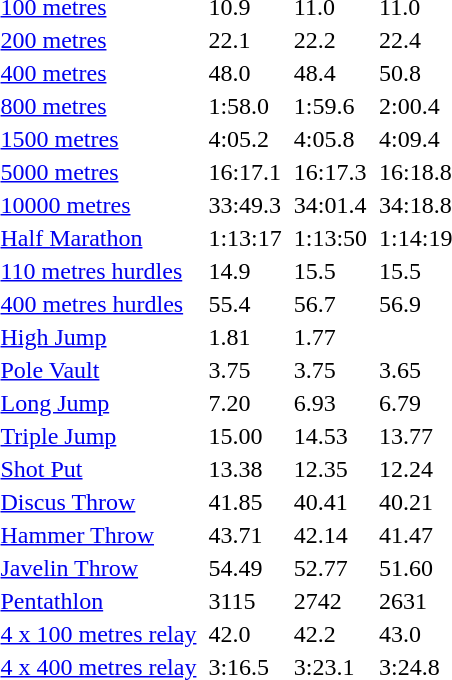<table>
<tr>
<td><a href='#'>100 metres</a></td>
<td></td>
<td>10.9</td>
<td></td>
<td>11.0</td>
<td></td>
<td>11.0</td>
</tr>
<tr>
<td><a href='#'>200 metres</a></td>
<td></td>
<td>22.1</td>
<td></td>
<td>22.2</td>
<td></td>
<td>22.4</td>
</tr>
<tr>
<td><a href='#'>400 metres</a></td>
<td></td>
<td>48.0</td>
<td></td>
<td>48.4</td>
<td></td>
<td>50.8</td>
</tr>
<tr>
<td><a href='#'>800 metres</a></td>
<td></td>
<td>1:58.0</td>
<td></td>
<td>1:59.6</td>
<td></td>
<td>2:00.4</td>
</tr>
<tr>
<td><a href='#'>1500 metres</a></td>
<td></td>
<td>4:05.2</td>
<td></td>
<td>4:05.8</td>
<td></td>
<td>4:09.4</td>
</tr>
<tr>
<td><a href='#'>5000 metres</a></td>
<td></td>
<td>16:17.1</td>
<td></td>
<td>16:17.3</td>
<td></td>
<td>16:18.8</td>
</tr>
<tr>
<td><a href='#'>10000 metres</a></td>
<td></td>
<td>33:49.3</td>
<td></td>
<td>34:01.4</td>
<td></td>
<td>34:18.8</td>
</tr>
<tr>
<td><a href='#'>Half Marathon</a></td>
<td></td>
<td>1:13:17</td>
<td></td>
<td>1:13:50</td>
<td></td>
<td>1:14:19</td>
</tr>
<tr>
<td><a href='#'>110 metres hurdles</a></td>
<td></td>
<td>14.9</td>
<td></td>
<td>15.5</td>
<td></td>
<td>15.5</td>
</tr>
<tr>
<td><a href='#'>400 metres hurdles</a></td>
<td></td>
<td>55.4</td>
<td></td>
<td>56.7</td>
<td></td>
<td>56.9</td>
</tr>
<tr>
<td><a href='#'>High Jump</a></td>
<td></td>
<td>1.81</td>
<td></td>
<td>1.77</td>
<td></td>
<td></td>
</tr>
<tr>
<td><a href='#'>Pole Vault</a></td>
<td></td>
<td>3.75</td>
<td></td>
<td>3.75</td>
<td></td>
<td>3.65</td>
</tr>
<tr>
<td><a href='#'>Long Jump</a></td>
<td></td>
<td>7.20</td>
<td></td>
<td>6.93</td>
<td></td>
<td>6.79</td>
</tr>
<tr>
<td><a href='#'>Triple Jump</a></td>
<td></td>
<td>15.00</td>
<td></td>
<td>14.53</td>
<td></td>
<td>13.77</td>
</tr>
<tr>
<td><a href='#'>Shot Put</a></td>
<td></td>
<td>13.38</td>
<td></td>
<td>12.35</td>
<td></td>
<td>12.24</td>
</tr>
<tr>
<td><a href='#'>Discus Throw</a></td>
<td></td>
<td>41.85</td>
<td></td>
<td>40.41</td>
<td></td>
<td>40.21</td>
</tr>
<tr>
<td><a href='#'>Hammer Throw</a></td>
<td></td>
<td>43.71</td>
<td></td>
<td>42.14</td>
<td></td>
<td>41.47</td>
</tr>
<tr>
<td><a href='#'>Javelin Throw</a></td>
<td></td>
<td>54.49</td>
<td></td>
<td>52.77</td>
<td></td>
<td>51.60</td>
</tr>
<tr>
<td><a href='#'>Pentathlon</a></td>
<td></td>
<td>3115</td>
<td></td>
<td>2742</td>
<td></td>
<td>2631</td>
</tr>
<tr>
<td><a href='#'>4 x 100 metres relay</a></td>
<td></td>
<td>42.0</td>
<td></td>
<td>42.2</td>
<td></td>
<td>43.0</td>
</tr>
<tr>
<td><a href='#'>4 x 400 metres relay</a></td>
<td></td>
<td>3:16.5</td>
<td></td>
<td>3:23.1</td>
<td></td>
<td>3:24.8</td>
</tr>
</table>
